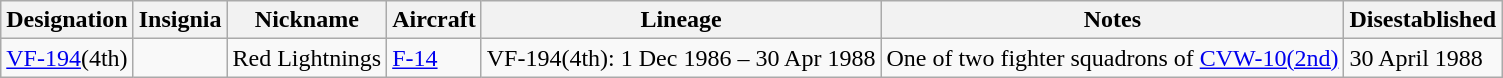<table class="wikitable">
<tr>
<th>Designation</th>
<th>Insignia</th>
<th>Nickname</th>
<th>Aircraft</th>
<th>Lineage</th>
<th>Notes</th>
<th>Disestablished</th>
</tr>
<tr>
<td><a href='#'>VF-194</a>(4th)</td>
<td></td>
<td>Red Lightnings</td>
<td><a href='#'>F-14</a></td>
<td style="white-space: nowrap;">VF-194(4th): 1 Dec 1986 – 30 Apr 1988</td>
<td>One of two fighter squadrons of <a href='#'>CVW-10(2nd)</a></td>
<td>30 April 1988</td>
</tr>
</table>
